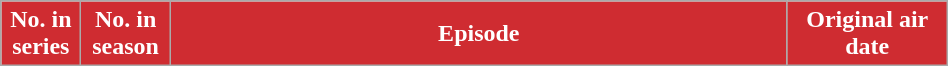<table class="wikitable plainrowheaders" style="width:50%; margin:auto; background:#ffffff;">
<tr>
<th scope="col" style="background:#cf2c31; color:#ffffff; width:6%;">No. in<br>series</th>
<th scope="col" style="background:#cf2c31; color:#ffffff; width:6%;">No. in<br>season</th>
<th scope="col" style="background:#cf2c31; color:#ffffff; width:54%;">Episode</th>
<th scope="col" style="background:#cf2c31; color:#ffffff; width:14%;">Original air date<br>










</th>
</tr>
</table>
